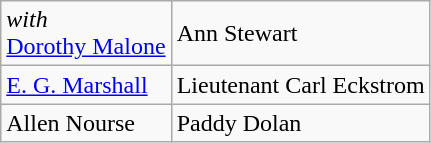<table class=wikitable>
<tr>
<td><em>with</em><br><a href='#'>Dorothy Malone</a></td>
<td>Ann Stewart</td>
</tr>
<tr>
<td><a href='#'>E. G. Marshall</a></td>
<td>Lieutenant Carl Eckstrom</td>
</tr>
<tr>
<td>Allen Nourse</td>
<td>Paddy Dolan</td>
</tr>
</table>
